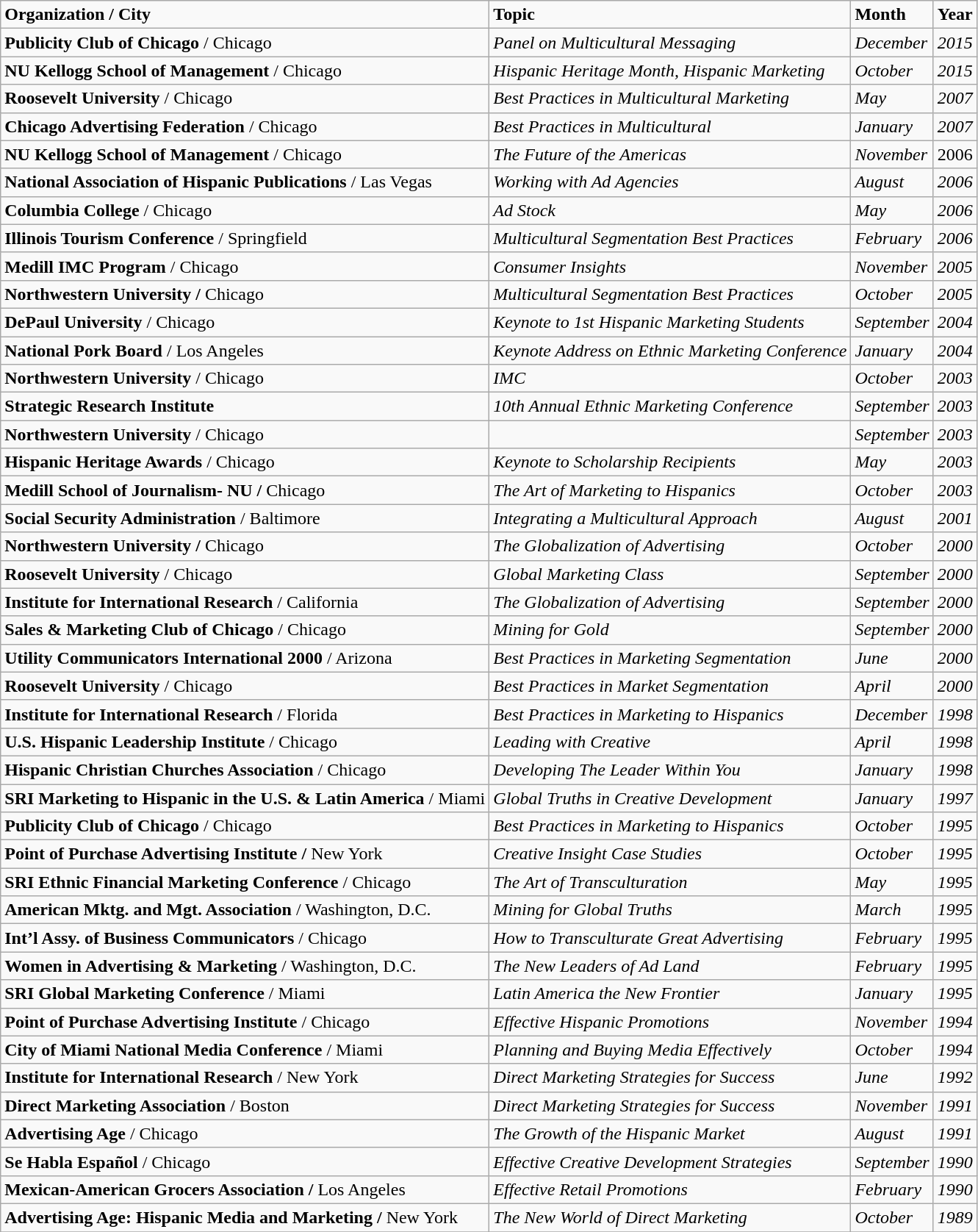<table class="wikitable">
<tr>
<td><strong>Organization / City</strong></td>
<td><strong>Topic</strong></td>
<td><strong>Month</strong></td>
<td><strong>Year</strong></td>
</tr>
<tr>
<td><strong>Publicity Club of Chicago</strong> / Chicago</td>
<td><em>Panel on Multicultural Messaging</em></td>
<td><em>December</em></td>
<td><em>2015</em></td>
</tr>
<tr>
<td><strong>NU  Kellogg School of Management</strong> / Chicago</td>
<td><em>Hispanic Heritage Month, Hispanic  Marketing</em></td>
<td><em>October</em></td>
<td><em>2015</em></td>
</tr>
<tr>
<td><strong>Roosevelt  University</strong> / Chicago</td>
<td><em>Best Practices in Multicultural Marketing</em></td>
<td><em>May</em></td>
<td><em>2007</em></td>
</tr>
<tr>
<td><strong>Chicago  Advertising Federation</strong> / Chicago</td>
<td><em>Best Practices in Multicultural</em></td>
<td><em>January</em></td>
<td><em>2007</em></td>
</tr>
<tr>
<td><strong>NU  Kellogg School of Management</strong> / Chicago</td>
<td><em>The Future of the Americas</em></td>
<td><em>November</em></td>
<td>2006</td>
</tr>
<tr>
<td><strong>National  Association of Hispanic Publications</strong> / Las Vegas</td>
<td><em>Working with Ad Agencies</em></td>
<td><em>August</em></td>
<td><em>2006</em></td>
</tr>
<tr>
<td><strong>Columbia  College</strong> / Chicago</td>
<td><em>Ad Stock</em></td>
<td><em>May</em></td>
<td><em>2006</em></td>
</tr>
<tr>
<td><strong>Illinois  Tourism Conference</strong> / Springfield</td>
<td><em>Multicultural Segmentation Best Practices</em></td>
<td><em>February</em></td>
<td><em>2006</em></td>
</tr>
<tr>
<td><strong>Medill  IMC Program</strong> / Chicago</td>
<td><em>Consumer Insights</em></td>
<td><em>November</em></td>
<td><em>2005</em></td>
</tr>
<tr>
<td><strong>Northwestern  University /</strong> Chicago</td>
<td><em>Multicultural Segmentation Best Practices</em></td>
<td><em>October</em></td>
<td><em>2005</em></td>
</tr>
<tr>
<td><strong>DePaul  University</strong> / Chicago</td>
<td><em>Keynote to 1st Hispanic  Marketing Students</em></td>
<td><em>September</em></td>
<td><em>2004</em></td>
</tr>
<tr>
<td><strong>National  Pork Board</strong> / Los Angeles</td>
<td><em>Keynote Address on Ethnic Marketing Conference</em></td>
<td><em>January</em></td>
<td><em>2004</em></td>
</tr>
<tr>
<td><strong>Northwestern University</strong> / Chicago</td>
<td><em>IMC</em></td>
<td><em>October</em></td>
<td><em>2003</em></td>
</tr>
<tr>
<td><strong>Strategic  Research Institute</strong></td>
<td><em>10th Annual Ethnic Marketing  Conference</em></td>
<td><em>September</em></td>
<td><em>2003</em></td>
</tr>
<tr>
<td><strong>Northwestern University</strong> / Chicago</td>
<td></td>
<td><em>September</em></td>
<td><em>2003</em></td>
</tr>
<tr>
<td><strong>Hispanic  Heritage Awards</strong> / Chicago</td>
<td><em>Keynote to Scholarship Recipients</em></td>
<td><em>May</em></td>
<td><em>2003</em></td>
</tr>
<tr>
<td><strong>Medill  School of Journalism- NU /</strong> Chicago</td>
<td><em>The Art of Marketing to Hispanics</em></td>
<td><em>October</em></td>
<td><em>2003</em></td>
</tr>
<tr>
<td><strong>Social  Security Administration</strong> / Baltimore</td>
<td><em>Integrating a Multicultural Approach</em></td>
<td><em>August</em></td>
<td><em>2001</em></td>
</tr>
<tr>
<td><strong>Northwestern  University /</strong> Chicago</td>
<td><em>The Globalization of Advertising</em></td>
<td><em>October</em></td>
<td><em>2000</em></td>
</tr>
<tr>
<td><strong>Roosevelt  University</strong> / Chicago</td>
<td><em>Global Marketing Class</em></td>
<td><em>September</em></td>
<td><em>2000</em></td>
</tr>
<tr>
<td><strong>Institute  for International Research</strong> / California</td>
<td><em>The Globalization of Advertising</em></td>
<td><em>September</em></td>
<td><em>2000</em></td>
</tr>
<tr>
<td><strong>Sales  & Marketing Club of Chicago</strong> / Chicago</td>
<td><em>Mining for Gold</em></td>
<td><em>September</em></td>
<td><em>2000</em></td>
</tr>
<tr>
<td><strong>Utility  Communicators International 2000</strong> / Arizona</td>
<td><em>Best Practices in Marketing Segmentation</em></td>
<td><em>June</em></td>
<td><em>2000</em></td>
</tr>
<tr>
<td><strong>Roosevelt University</strong> / Chicago</td>
<td><em>Best  Practices in Market Segmentation</em></td>
<td><em>April</em></td>
<td><em>2000</em></td>
</tr>
<tr>
<td><strong>Institute for International Research</strong> / Florida</td>
<td><em>Best  Practices in Marketing to Hispanics</em></td>
<td><em>December</em></td>
<td><em>1998</em></td>
</tr>
<tr>
<td><strong>U.S. Hispanic Leadership Institute</strong> / Chicago</td>
<td><em>Leading  with Creative</em></td>
<td><em>April</em></td>
<td><em>1998</em></td>
</tr>
<tr>
<td><strong>Hispanic Christian Churches Association</strong> / Chicago</td>
<td><em>Developing  The Leader Within You</em></td>
<td><em>January</em></td>
<td><em>1998</em></td>
</tr>
<tr>
<td><strong>SRI Marketing to Hispanic in the U.S.  & Latin America</strong> / Miami</td>
<td><em>Global Truths in  Creative Development</em></td>
<td><em>January</em></td>
<td><em>1997</em></td>
</tr>
<tr>
<td><strong>Publicity Club of Chicago</strong> / Chicago</td>
<td><em>Best  Practices in Marketing to Hispanics</em></td>
<td><em>October</em></td>
<td><em>1995</em></td>
</tr>
<tr>
<td><strong>Point of Purchase Advertising Institute /</strong> New York</td>
<td><em>Creative  Insight Case Studies</em></td>
<td><em>October</em></td>
<td><em>1995</em></td>
</tr>
<tr>
<td><strong>SRI Ethnic Financial Marketing Conference</strong> / Chicago</td>
<td><em>The Art of  Transculturation</em></td>
<td><em>May</em></td>
<td><em>1995</em></td>
</tr>
<tr>
<td><strong>American Mktg. and Mgt. Association</strong> / Washington, D.C.</td>
<td><em>Mining for  Global Truths</em></td>
<td><em>March</em></td>
<td><em>1995</em></td>
</tr>
<tr>
<td><strong>Int’l Assy. of Business Communicators</strong> / Chicago</td>
<td><em>How to  Transculturate Great Advertising</em></td>
<td><em>February</em></td>
<td><em>1995</em></td>
</tr>
<tr>
<td><strong>Women in Advertising & Marketing</strong> / Washington, D.C.</td>
<td><em>The New  Leaders of Ad Land</em></td>
<td><em>February</em></td>
<td><em>1995</em></td>
</tr>
<tr>
<td><strong>SRI Global Marketing Conference</strong> / Miami</td>
<td><em>Latin America the New  Frontier</em></td>
<td><em>January</em></td>
<td><em>1995</em></td>
</tr>
<tr>
<td><strong>Point of Purchase Advertising Institute</strong> /  Chicago</td>
<td><em>Effective Hispanic Promotions</em></td>
<td><em>November</em></td>
<td><em>1994</em></td>
</tr>
<tr>
<td><strong>City of  Miami National Media Conference</strong> / Miami</td>
<td><em>Planning and Buying Media Effectively</em></td>
<td><em>October</em></td>
<td><em>1994</em></td>
</tr>
<tr>
<td><strong>Institute  for International Research</strong> / New York</td>
<td><em>Direct Marketing Strategies for Success</em></td>
<td><em>June</em></td>
<td><em>1992</em></td>
</tr>
<tr>
<td><strong>Direct  Marketing Association</strong> / Boston</td>
<td><em>Direct Marketing Strategies for Success</em></td>
<td><em>November</em></td>
<td><em>1991</em></td>
</tr>
<tr>
<td><strong>Advertising  Age</strong> / Chicago</td>
<td><em>The Growth of the Hispanic Market</em></td>
<td><em>August</em></td>
<td><em>1991</em></td>
</tr>
<tr>
<td><strong>Se Habla  Español</strong> / Chicago</td>
<td><em>Effective Creative Development Strategies</em></td>
<td><em>September</em></td>
<td><em>1990</em></td>
</tr>
<tr>
<td><strong>Mexican-American  Grocers Association /</strong> Los Angeles</td>
<td><em>Effective Retail Promotions</em></td>
<td><em>February</em></td>
<td><em>1990</em></td>
</tr>
<tr>
<td><strong>Advertising Age: Hispanic Media and  Marketing /</strong> New York</td>
<td><em>The New World of Direct Marketing</em></td>
<td><em>October</em></td>
<td><em>1989</em></td>
</tr>
<tr>
</tr>
</table>
